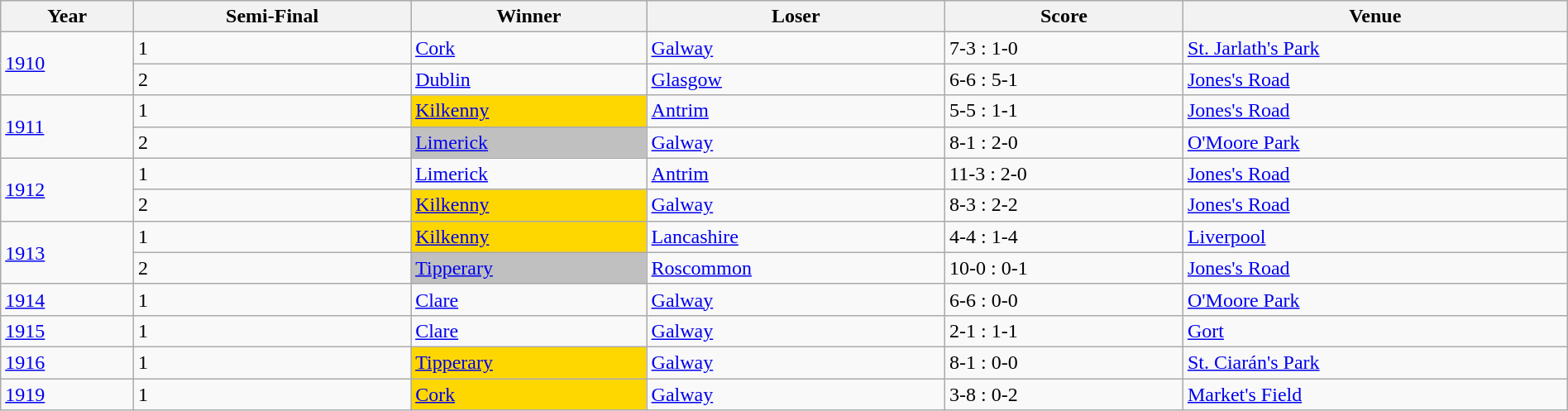<table class="wikitable" width=100%>
<tr>
<th>Year</th>
<th>Semi-Final</th>
<th>Winner</th>
<th>Loser</th>
<th>Score</th>
<th>Venue</th>
</tr>
<tr>
<td rowspan=2><a href='#'>1910</a></td>
<td>1</td>
<td><a href='#'>Cork</a></td>
<td><a href='#'>Galway</a></td>
<td>7-3 : 1-0</td>
<td><a href='#'>St. Jarlath's Park</a></td>
</tr>
<tr>
<td>2</td>
<td><a href='#'>Dublin</a></td>
<td><a href='#'>Glasgow</a></td>
<td>6-6 : 5-1</td>
<td><a href='#'>Jones's Road</a></td>
</tr>
<tr>
<td rowspan=2><a href='#'>1911</a></td>
<td>1</td>
<td style="background-color:#FFD700"><a href='#'>Kilkenny</a></td>
<td><a href='#'>Antrim</a></td>
<td>5-5 : 1-1</td>
<td><a href='#'>Jones's Road</a></td>
</tr>
<tr>
<td>2</td>
<td style="background-color:#C0C0C0"><a href='#'>Limerick</a></td>
<td><a href='#'>Galway</a></td>
<td>8-1 : 2-0</td>
<td><a href='#'>O'Moore Park</a></td>
</tr>
<tr>
<td rowspan=2><a href='#'>1912</a></td>
<td>1</td>
<td><a href='#'>Limerick</a></td>
<td><a href='#'>Antrim</a></td>
<td>11-3 : 2-0</td>
<td><a href='#'>Jones's Road</a></td>
</tr>
<tr>
<td>2</td>
<td style="background-color:#FFD700"><a href='#'>Kilkenny</a></td>
<td><a href='#'>Galway</a></td>
<td>8-3 : 2-2</td>
<td><a href='#'>Jones's Road</a></td>
</tr>
<tr>
<td rowspan=2><a href='#'>1913</a></td>
<td>1</td>
<td style="background-color:#FFD700"><a href='#'>Kilkenny</a></td>
<td><a href='#'>Lancashire</a></td>
<td>4-4 : 1-4</td>
<td><a href='#'>Liverpool</a></td>
</tr>
<tr>
<td>2</td>
<td style="background-color:#C0C0C0"><a href='#'>Tipperary</a></td>
<td><a href='#'>Roscommon</a></td>
<td>10-0 : 0-1</td>
<td><a href='#'>Jones's Road</a></td>
</tr>
<tr>
<td rowspan=1><a href='#'>1914</a></td>
<td>1</td>
<td><a href='#'>Clare</a></td>
<td><a href='#'>Galway</a></td>
<td>6-6 : 0-0</td>
<td><a href='#'>O'Moore Park</a></td>
</tr>
<tr>
<td rowspan=1><a href='#'>1915</a></td>
<td>1</td>
<td><a href='#'>Clare</a></td>
<td><a href='#'>Galway</a></td>
<td>2-1 : 1-1</td>
<td><a href='#'>Gort</a></td>
</tr>
<tr>
<td rowspan=1><a href='#'>1916</a></td>
<td>1</td>
<td style="background-color:#FFD700"><a href='#'>Tipperary</a></td>
<td><a href='#'>Galway</a></td>
<td>8-1 : 0-0</td>
<td><a href='#'>St. Ciarán's Park</a></td>
</tr>
<tr>
<td rowspan=1><a href='#'>1919</a></td>
<td>1</td>
<td style="background-color:#FFD700"><a href='#'>Cork</a></td>
<td><a href='#'>Galway</a></td>
<td>3-8 : 0-2</td>
<td><a href='#'>Market's Field</a></td>
</tr>
</table>
